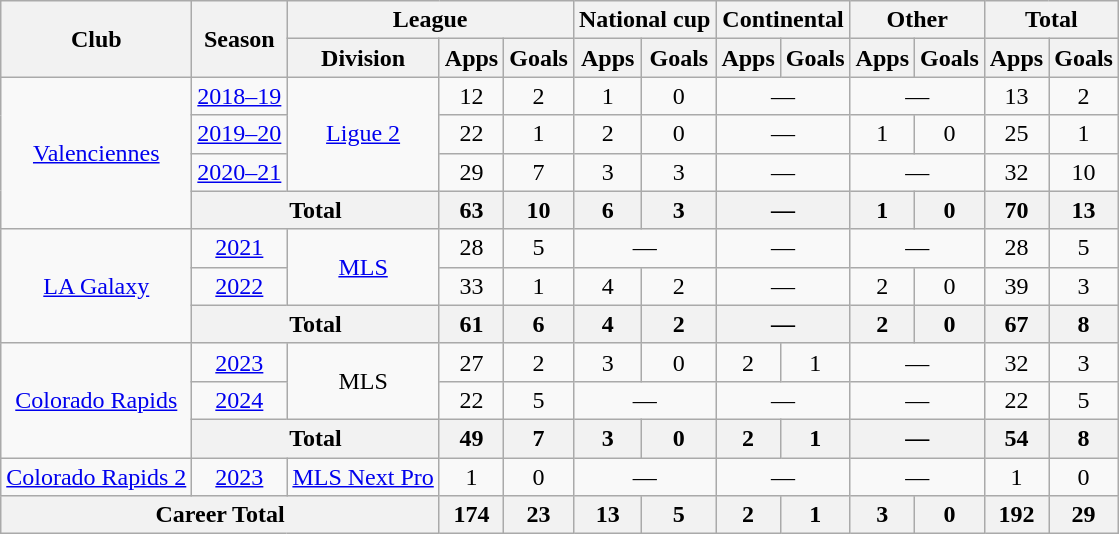<table class="wikitable" style="text-align:center">
<tr>
<th rowspan="2">Club</th>
<th rowspan="2">Season</th>
<th colspan="3">League</th>
<th colspan="2">National cup</th>
<th colspan="2">Continental</th>
<th colspan="2">Other</th>
<th colspan="2">Total</th>
</tr>
<tr>
<th>Division</th>
<th>Apps</th>
<th>Goals</th>
<th>Apps</th>
<th>Goals</th>
<th>Apps</th>
<th>Goals</th>
<th>Apps</th>
<th>Goals</th>
<th>Apps</th>
<th>Goals</th>
</tr>
<tr>
<td rowspan="4"><a href='#'>Valenciennes</a></td>
<td><a href='#'>2018–19</a></td>
<td rowspan="3"><a href='#'>Ligue 2</a></td>
<td>12</td>
<td>2</td>
<td>1</td>
<td>0</td>
<td colspan="2">—</td>
<td colspan="2">—</td>
<td>13</td>
<td>2</td>
</tr>
<tr>
<td><a href='#'>2019–20</a></td>
<td>22</td>
<td>1</td>
<td>2</td>
<td>0</td>
<td colspan="2">—</td>
<td>1</td>
<td>0</td>
<td>25</td>
<td>1</td>
</tr>
<tr>
<td><a href='#'>2020–21</a></td>
<td>29</td>
<td>7</td>
<td>3</td>
<td>3</td>
<td colspan="2">—</td>
<td colspan="2">—</td>
<td>32</td>
<td>10</td>
</tr>
<tr>
<th colspan="2">Total</th>
<th>63</th>
<th>10</th>
<th>6</th>
<th>3</th>
<th colspan="2">—</th>
<th>1</th>
<th>0</th>
<th>70</th>
<th>13</th>
</tr>
<tr>
<td rowspan="3"><a href='#'>LA Galaxy</a></td>
<td><a href='#'>2021</a></td>
<td rowspan="2"><a href='#'>MLS</a></td>
<td>28</td>
<td>5</td>
<td colspan="2">—</td>
<td colspan="2">—</td>
<td colspan="2">—</td>
<td>28</td>
<td>5</td>
</tr>
<tr>
<td><a href='#'>2022</a></td>
<td>33</td>
<td>1</td>
<td>4</td>
<td>2</td>
<td colspan="2">—</td>
<td>2</td>
<td>0</td>
<td>39</td>
<td>3</td>
</tr>
<tr>
<th colspan="2">Total</th>
<th>61</th>
<th>6</th>
<th>4</th>
<th>2</th>
<th colspan="2">—</th>
<th>2</th>
<th>0</th>
<th>67</th>
<th>8</th>
</tr>
<tr>
<td rowspan="3"><a href='#'>Colorado Rapids</a></td>
<td><a href='#'>2023</a></td>
<td rowspan="2">MLS</td>
<td>27</td>
<td>2</td>
<td>3</td>
<td>0</td>
<td>2</td>
<td>1</td>
<td colspan="2">—</td>
<td>32</td>
<td>3</td>
</tr>
<tr>
<td><a href='#'>2024</a></td>
<td>22</td>
<td>5</td>
<td colspan="2">—</td>
<td colspan="2">—</td>
<td colspan="2">—</td>
<td>22</td>
<td>5</td>
</tr>
<tr>
<th colspan="2">Total</th>
<th>49</th>
<th>7</th>
<th>3</th>
<th>0</th>
<th>2</th>
<th>1</th>
<th colspan="2">—</th>
<th>54</th>
<th>8</th>
</tr>
<tr>
<td><a href='#'>Colorado Rapids 2</a></td>
<td><a href='#'>2023</a></td>
<td><a href='#'>MLS Next Pro</a></td>
<td>1</td>
<td>0</td>
<td colspan="2">—</td>
<td colspan="2">—</td>
<td colspan="2">—</td>
<td>1</td>
<td>0</td>
</tr>
<tr>
<th colspan="3">Career Total</th>
<th>174</th>
<th>23</th>
<th>13</th>
<th>5</th>
<th>2</th>
<th>1</th>
<th>3</th>
<th>0</th>
<th>192</th>
<th>29</th>
</tr>
</table>
